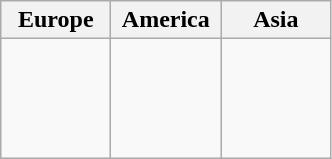<table class="wikitable">
<tr>
<th width=30%>Europe</th>
<th width=30%>America</th>
<th width=30%>Asia</th>
</tr>
<tr>
<td><br><br>
<br>
<br>
</td>
<td><br><br>
<br>
<br>
</td>
<td><br><br>
<br>
<br>
</td>
</tr>
</table>
